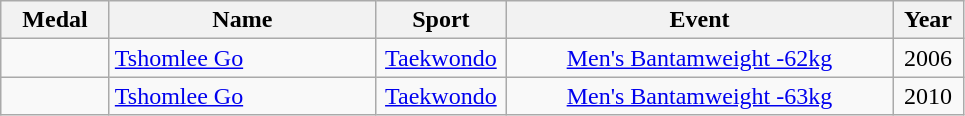<table class="wikitable"  style="font-size:100%;  text-align:center;">
<tr>
<th width="65">Medal</th>
<th width="170">Name</th>
<th width="80">Sport</th>
<th width="250">Event</th>
<th width="40">Year</th>
</tr>
<tr>
<td></td>
<td align=left><a href='#'>Tshomlee Go</a></td>
<td><a href='#'>Taekwondo</a></td>
<td><a href='#'>Men's Bantamweight -62kg</a></td>
<td>2006</td>
</tr>
<tr>
<td></td>
<td align=left><a href='#'>Tshomlee Go</a></td>
<td><a href='#'>Taekwondo</a></td>
<td><a href='#'>Men's Bantamweight -63kg</a></td>
<td>2010</td>
</tr>
</table>
